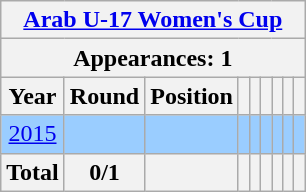<table class="wikitable" style="text-align: center;">
<tr>
<th colspan=9><a href='#'>Arab U-17 Women's Cup</a></th>
</tr>
<tr>
<th colspan=9>Appearances: 1</th>
</tr>
<tr>
<th>Year</th>
<th>Round</th>
<th>Position</th>
<th></th>
<th></th>
<th></th>
<th></th>
<th></th>
<th></th>
</tr>
<tr bgcolor=9acdff>
<td> <a href='#'>2015</a></td>
<td></td>
<td></td>
<td></td>
<td></td>
<td></td>
<td></td>
<td></td>
<td></td>
</tr>
<tr>
<th>Total</th>
<th>0/1</th>
<th></th>
<th></th>
<th></th>
<th></th>
<th></th>
<th></th>
<th></th>
</tr>
</table>
